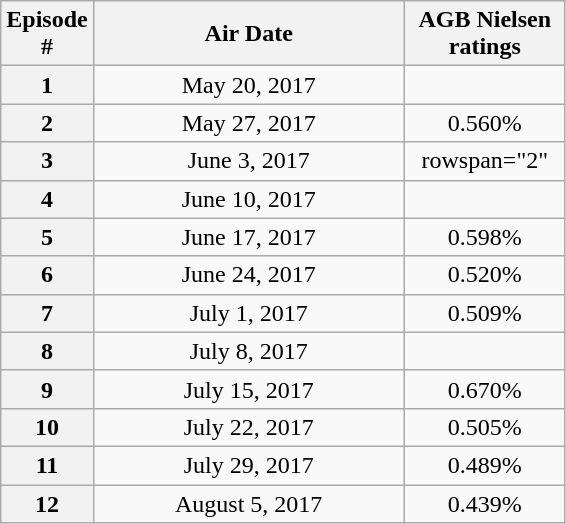<table class="wikitable" style="text-align:center">
<tr>
<th width="50">Episode #</th>
<th width="200">Air Date</th>
<th width="100">AGB Nielsen ratings</th>
</tr>
<tr>
<th>1</th>
<td>May 20, 2017</td>
<td></td>
</tr>
<tr>
<th>2</th>
<td>May 27, 2017</td>
<td>0.560%</td>
</tr>
<tr>
<th>3</th>
<td>June 3, 2017</td>
<td>rowspan="2" </td>
</tr>
<tr>
<th>4</th>
<td>June 10, 2017</td>
</tr>
<tr>
<th>5</th>
<td>June 17, 2017</td>
<td>0.598%</td>
</tr>
<tr>
<th>6</th>
<td>June 24, 2017</td>
<td>0.520%</td>
</tr>
<tr>
<th>7</th>
<td>July 1, 2017</td>
<td>0.509%</td>
</tr>
<tr>
<th>8</th>
<td>July 8, 2017</td>
<td></td>
</tr>
<tr>
<th>9</th>
<td>July 15, 2017</td>
<td>0.670%</td>
</tr>
<tr>
<th>10</th>
<td>July 22, 2017</td>
<td>0.505%</td>
</tr>
<tr>
<th>11</th>
<td>July 29, 2017</td>
<td>0.489%</td>
</tr>
<tr>
<th>12</th>
<td>August 5, 2017</td>
<td>0.439%</td>
</tr>
</table>
